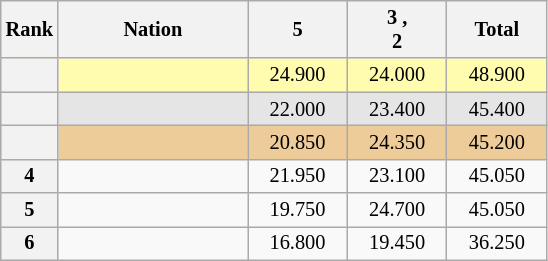<table class="wikitable sortable" style="text-align:center; font-size:85%">
<tr>
<th scope="col" style="width:20px;">Rank</th>
<th scope="col" style="width:120px;">Nation</th>
<th scope="col" style="width:60px;">5 </th>
<th scope="col" style="width:60px;">3 ,<br>2 </th>
<th scope="col" style="width:60px;">Total</th>
</tr>
<tr bgcolor="fffcaf">
<th scope="row"></th>
<td align="left"></td>
<td>24.900</td>
<td>24.000</td>
<td>48.900</td>
</tr>
<tr bgcolor="e5e5e5">
<th scope="row"></th>
<td align="left"></td>
<td>22.000</td>
<td>23.400</td>
<td>45.400</td>
</tr>
<tr bgcolor="eecc99">
<th scope="row"></th>
<td align="left"></td>
<td>20.850</td>
<td>24.350</td>
<td>45.200</td>
</tr>
<tr>
<th scope="row">4</th>
<td align="left"></td>
<td>21.950</td>
<td>23.100</td>
<td>45.050</td>
</tr>
<tr>
<th scope="row">5</th>
<td align="left"></td>
<td>19.750</td>
<td>24.700</td>
<td>45.050</td>
</tr>
<tr>
<th scope="row">6</th>
<td align="left"></td>
<td>16.800</td>
<td>19.450</td>
<td>36.250</td>
</tr>
</table>
